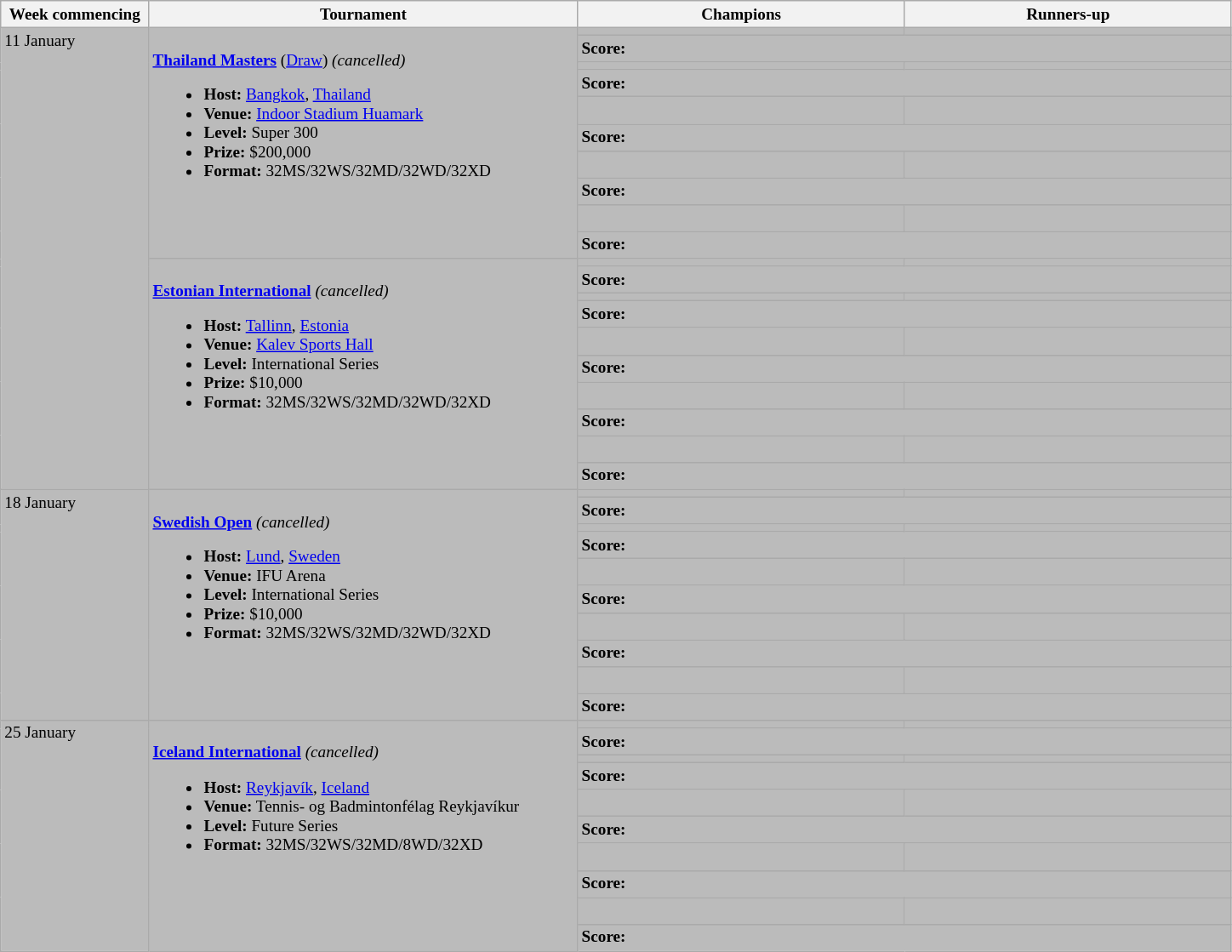<table class="wikitable" style="font-size:80%">
<tr>
<th width="110">Week commencing</th>
<th width="330">Tournament</th>
<th width="250">Champions</th>
<th width="250">Runners-up</th>
</tr>
<tr valign="top"bgcolor="#BBBBBB">
<td rowspan="20">11 January</td>
<td bgcolor="#BBBBBB" rowspan="10"><br><strong><a href='#'>Thailand Masters</a></strong> (<a href='#'>Draw</a>) <em>(cancelled)</em><ul><li><strong>Host:</strong> <a href='#'>Bangkok</a>, <a href='#'>Thailand</a></li><li><strong>Venue:</strong> <a href='#'>Indoor Stadium Huamark</a></li><li><strong>Level:</strong> Super 300</li><li><strong>Prize:</strong> $200,000</li><li><strong>Format:</strong> 32MS/32WS/32MD/32WD/32XD</li></ul></td>
<td><strong> </strong></td>
<td></td>
</tr>
<tr bgcolor="#BBBBBB">
<td colspan="2"><strong>Score:</strong></td>
</tr>
<tr valign="top"bgcolor="#BBBBBB">
<td><strong> </strong></td>
<td></td>
</tr>
<tr bgcolor="#BBBBBB">
<td colspan="2"><strong>Score:</strong></td>
</tr>
<tr valign="top"bgcolor="#BBBBBB">
<td><strong> <br> </strong></td>
<td> <br></td>
</tr>
<tr bgcolor="#BBBBBB">
<td colspan="2"><strong>Score:</strong></td>
</tr>
<tr valign="top"bgcolor="#BBBBBB">
<td><strong> <br> </strong></td>
<td> <br></td>
</tr>
<tr bgcolor="#BBBBBB">
<td colspan="2"><strong>Score:</strong></td>
</tr>
<tr valign="top"bgcolor="#BBBBBB">
<td><strong> <br> </strong></td>
<td> <br></td>
</tr>
<tr bgcolor="#BBBBBB">
<td colspan="2"><strong>Score:</strong></td>
</tr>
<tr valign="top"bgcolor="#BBBBBB">
<td bgcolor="#BBBBBB" rowspan="10"><br><strong><a href='#'>Estonian International</a></strong> <em>(cancelled)</em><ul><li><strong>Host:</strong> <a href='#'>Tallinn</a>, <a href='#'>Estonia</a></li><li><strong>Venue:</strong> <a href='#'>Kalev Sports Hall</a></li><li><strong>Level:</strong> International Series</li><li><strong>Prize:</strong> $10,000</li><li><strong>Format:</strong> 32MS/32WS/32MD/32WD/32XD</li></ul></td>
<td><strong> </strong></td>
<td></td>
</tr>
<tr bgcolor="#BBBBBB">
<td colspan="2"><strong>Score:</strong></td>
</tr>
<tr valign="top"bgcolor="#BBBBBB">
<td><strong> </strong></td>
<td></td>
</tr>
<tr bgcolor="#BBBBBB">
<td colspan="2"><strong>Score:</strong></td>
</tr>
<tr valign="top"bgcolor="#BBBBBB">
<td><strong> <br> </strong></td>
<td> <br></td>
</tr>
<tr bgcolor="#BBBBBB">
<td colspan="2"><strong>Score:</strong></td>
</tr>
<tr valign="top"bgcolor="#BBBBBB">
<td><strong> <br> </strong></td>
<td> <br></td>
</tr>
<tr bgcolor="#BBBBBB">
<td colspan="2"><strong>Score:</strong></td>
</tr>
<tr valign="top"bgcolor="#BBBBBB">
<td><strong> <br> </strong></td>
<td> <br></td>
</tr>
<tr bgcolor="#BBBBBB">
<td colspan="2"><strong>Score:</strong></td>
</tr>
<tr valign="top" bgcolor="#BBBBBB">
<td rowspan="10">18 January</td>
<td bgcolor="#BBBBBB" rowspan="10"><br><strong><a href='#'>Swedish Open</a></strong> <em>(cancelled)</em><ul><li><strong>Host:</strong> <a href='#'>Lund</a>, <a href='#'>Sweden</a></li><li><strong>Venue:</strong> IFU Arena</li><li><strong>Level:</strong> International Series</li><li><strong>Prize:</strong> $10,000</li><li><strong>Format:</strong> 32MS/32WS/32MD/32WD/32XD</li></ul></td>
<td><strong> </strong></td>
<td></td>
</tr>
<tr bgcolor="#BBBBBB">
<td colspan="2"><strong>Score:</strong></td>
</tr>
<tr valign="top" bgcolor="#BBBBBB">
<td><strong> </strong></td>
<td></td>
</tr>
<tr bgcolor="#BBBBBB">
<td colspan="2"><strong>Score:</strong></td>
</tr>
<tr valign="top" bgcolor="#BBBBBB">
<td><strong> <br> </strong></td>
<td> <br></td>
</tr>
<tr bgcolor="#BBBBBB">
<td colspan="2"><strong>Score:</strong></td>
</tr>
<tr valign="top" bgcolor="#BBBBBB">
<td><strong> <br> </strong></td>
<td> <br></td>
</tr>
<tr bgcolor="#BBBBBB">
<td colspan="2"><strong>Score:</strong></td>
</tr>
<tr valign="top" bgcolor="#BBBBBB">
<td><strong> <br> </strong></td>
<td> <br></td>
</tr>
<tr bgcolor="#BBBBBB">
<td colspan="2"><strong>Score:</strong></td>
</tr>
<tr valign="top"bgcolor="#BBBBBB">
<td rowspan="10">25 January</td>
<td bgcolor="#BBBBBB" rowspan="10"><br><strong><a href='#'>Iceland International</a></strong> <em>(cancelled)</em><ul><li><strong>Host:</strong> <a href='#'>Reykjavík</a>, <a href='#'>Iceland</a></li><li><strong>Venue:</strong> Tennis- og Badmintonfélag Reykjavíkur</li><li><strong>Level:</strong> Future Series</li><li><strong>Format:</strong> 32MS/32WS/32MD/8WD/32XD</li></ul></td>
<td><strong> </strong></td>
<td></td>
</tr>
<tr bgcolor="#BBBBBB">
<td colspan="2"><strong>Score:</strong></td>
</tr>
<tr valign="top"bgcolor="#BBBBBB">
<td><strong> </strong></td>
<td></td>
</tr>
<tr bgcolor="#BBBBBB">
<td colspan="2"><strong>Score:</strong></td>
</tr>
<tr valign="top"bgcolor="#BBBBBB">
<td><strong> <br> </strong></td>
<td> <br></td>
</tr>
<tr bgcolor="#BBBBBB">
<td colspan="2"><strong>Score:</strong></td>
</tr>
<tr valign="top"bgcolor="#BBBBBB">
<td><strong> <br> </strong></td>
<td> <br></td>
</tr>
<tr bgcolor="#BBBBBB">
<td colspan="2"><strong>Score:</strong></td>
</tr>
<tr valign="top"bgcolor="#BBBBBB">
<td><strong> <br> </strong></td>
<td> <br></td>
</tr>
<tr bgcolor="#BBBBBB">
<td colspan="2"><strong>Score:</strong></td>
</tr>
</table>
